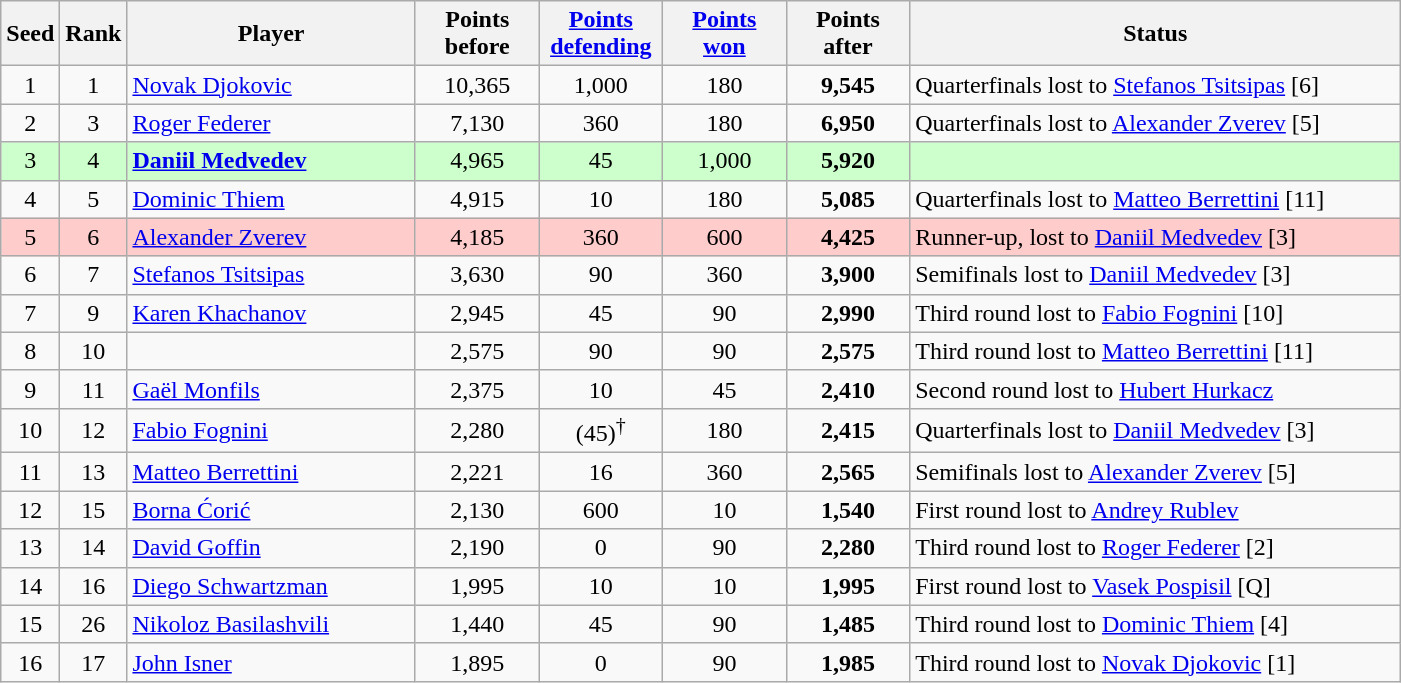<table class="wikitable sortable">
<tr>
<th style="width:30px;">Seed</th>
<th style="width:30px;">Rank</th>
<th style="width:185px;">Player</th>
<th style="width:75px;">Points before</th>
<th style="width:75px;"><a href='#'>Points defending</a></th>
<th style="width:75px;"><a href='#'>Points won</a></th>
<th style="width:75px;">Points after</th>
<th style="width:320px;">Status</th>
</tr>
<tr>
<td style="text-align:center;">1</td>
<td style="text-align:center;">1</td>
<td> <a href='#'>Novak Djokovic</a></td>
<td style="text-align:center;">10,365</td>
<td style="text-align:center;">1,000</td>
<td style="text-align:center;">180</td>
<td style="text-align:center;"><strong>9,545</strong></td>
<td>Quarterfinals lost to  <a href='#'>Stefanos Tsitsipas</a> [6]</td>
</tr>
<tr>
<td style="text-align:center;">2</td>
<td style="text-align:center;">3</td>
<td> <a href='#'>Roger Federer</a></td>
<td style="text-align:center;">7,130</td>
<td style="text-align:center;">360</td>
<td style="text-align:center;">180</td>
<td style="text-align:center;"><strong>6,950</strong></td>
<td>Quarterfinals lost to  <a href='#'>Alexander Zverev</a> [5]</td>
</tr>
<tr style="background:#cfc;">
<td style="text-align:center;">3</td>
<td style="text-align:center;">4</td>
<td> <strong><a href='#'>Daniil Medvedev</a></strong></td>
<td style="text-align:center;">4,965</td>
<td style="text-align:center;">45</td>
<td style="text-align:center;">1,000</td>
<td style="text-align:center;"><strong>5,920</strong></td>
<td></td>
</tr>
<tr>
<td style="text-align:center;">4</td>
<td style="text-align:center;">5</td>
<td> <a href='#'>Dominic Thiem</a></td>
<td style="text-align:center;">4,915</td>
<td style="text-align:center;">10</td>
<td style="text-align:center;">180</td>
<td style="text-align:center;"><strong>5,085</strong></td>
<td>Quarterfinals lost to  <a href='#'>Matteo Berrettini</a> [11]</td>
</tr>
<tr style="background:#fcc;">
<td style="text-align:center;">5</td>
<td style="text-align:center;">6</td>
<td> <a href='#'>Alexander Zverev</a></td>
<td style="text-align:center;">4,185</td>
<td style="text-align:center;">360</td>
<td style="text-align:center;">600</td>
<td style="text-align:center;"><strong>4,425</strong></td>
<td>Runner-up, lost to  <a href='#'>Daniil Medvedev</a> [3]</td>
</tr>
<tr>
<td style="text-align:center;">6</td>
<td style="text-align:center;">7</td>
<td> <a href='#'>Stefanos Tsitsipas</a></td>
<td style="text-align:center;">3,630</td>
<td style="text-align:center;">90</td>
<td style="text-align:center;">360</td>
<td style="text-align:center;"><strong>3,900</strong></td>
<td>Semifinals lost to  <a href='#'>Daniil Medvedev</a> [3]</td>
</tr>
<tr>
<td style="text-align:center;">7</td>
<td style="text-align:center;">9</td>
<td> <a href='#'>Karen Khachanov</a></td>
<td style="text-align:center;">2,945</td>
<td style="text-align:center;">45</td>
<td style="text-align:center;">90</td>
<td style="text-align:center;"><strong>2,990</strong></td>
<td>Third round lost to  <a href='#'>Fabio Fognini</a> [10]</td>
</tr>
<tr>
<td style="text-align:center;">8</td>
<td style="text-align:center;">10</td>
<td></td>
<td style="text-align:center;">2,575</td>
<td style="text-align:center;">90</td>
<td style="text-align:center;">90</td>
<td style="text-align:center;"><strong>2,575</strong></td>
<td>Third round lost to  <a href='#'>Matteo Berrettini</a> [11]</td>
</tr>
<tr>
<td style="text-align:center;">9</td>
<td style="text-align:center;">11</td>
<td> <a href='#'>Gaël Monfils</a></td>
<td style="text-align:center;">2,375</td>
<td style="text-align:center;">10</td>
<td style="text-align:center;">45</td>
<td style="text-align:center;"><strong>2,410</strong></td>
<td>Second round lost to  <a href='#'>Hubert Hurkacz</a></td>
</tr>
<tr>
<td style="text-align:center;">10</td>
<td style="text-align:center;">12</td>
<td> <a href='#'>Fabio Fognini</a></td>
<td style="text-align:center;">2,280</td>
<td style="text-align:center;">(45)<sup>†</sup></td>
<td style="text-align:center;">180</td>
<td style="text-align:center;"><strong>2,415</strong></td>
<td>Quarterfinals lost to  <a href='#'>Daniil Medvedev</a> [3]</td>
</tr>
<tr>
<td style="text-align:center;">11</td>
<td style="text-align:center;">13</td>
<td> <a href='#'>Matteo Berrettini</a></td>
<td style="text-align:center;">2,221</td>
<td style="text-align:center;">16</td>
<td style="text-align:center;">360</td>
<td style="text-align:center;"><strong>2,565</strong></td>
<td>Semifinals lost to  <a href='#'>Alexander Zverev</a> [5]</td>
</tr>
<tr>
<td style="text-align:center;">12</td>
<td style="text-align:center;">15</td>
<td> <a href='#'>Borna Ćorić</a></td>
<td style="text-align:center;">2,130</td>
<td style="text-align:center;">600</td>
<td style="text-align:center;">10</td>
<td style="text-align:center;"><strong>1,540</strong></td>
<td>First round lost to  <a href='#'>Andrey Rublev</a></td>
</tr>
<tr>
<td style="text-align:center;">13</td>
<td style="text-align:center;">14</td>
<td> <a href='#'>David Goffin</a></td>
<td style="text-align:center;">2,190</td>
<td style="text-align:center;">0</td>
<td style="text-align:center;">90</td>
<td style="text-align:center;"><strong>2,280</strong></td>
<td>Third round lost to  <a href='#'>Roger Federer</a> [2]</td>
</tr>
<tr>
<td style="text-align:center;">14</td>
<td style="text-align:center;">16</td>
<td> <a href='#'>Diego Schwartzman</a></td>
<td style="text-align:center;">1,995</td>
<td style="text-align:center;">10</td>
<td style="text-align:center;">10</td>
<td style="text-align:center;"><strong>1,995</strong></td>
<td>First round lost to  <a href='#'>Vasek Pospisil</a> [Q]</td>
</tr>
<tr>
<td style="text-align:center;">15</td>
<td style="text-align:center;">26</td>
<td> <a href='#'>Nikoloz Basilashvili</a></td>
<td style="text-align:center;">1,440</td>
<td style="text-align:center;">45</td>
<td style="text-align:center;">90</td>
<td style="text-align:center;"><strong>1,485</strong></td>
<td>Third round lost to  <a href='#'>Dominic Thiem</a> [4]</td>
</tr>
<tr>
<td style="text-align:center;">16</td>
<td style="text-align:center;">17</td>
<td> <a href='#'>John Isner</a></td>
<td style="text-align:center;">1,895</td>
<td style="text-align:center;">0</td>
<td style="text-align:center;">90</td>
<td style="text-align:center;"><strong>1,985</strong></td>
<td>Third round lost to  <a href='#'>Novak Djokovic</a> [1]</td>
</tr>
</table>
